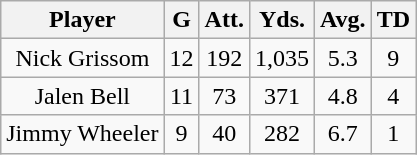<table class="wikitable" style="text-align:center;">
<tr>
<th>Player</th>
<th>G</th>
<th>Att.</th>
<th>Yds.</th>
<th>Avg.</th>
<th>TD</th>
</tr>
<tr>
<td>Nick Grissom</td>
<td>12</td>
<td>192</td>
<td>1,035</td>
<td>5.3</td>
<td>9</td>
</tr>
<tr>
<td>Jalen Bell</td>
<td>11</td>
<td>73</td>
<td>371</td>
<td>4.8</td>
<td>4</td>
</tr>
<tr>
<td>Jimmy Wheeler</td>
<td>9</td>
<td>40</td>
<td>282</td>
<td>6.7</td>
<td>1</td>
</tr>
</table>
